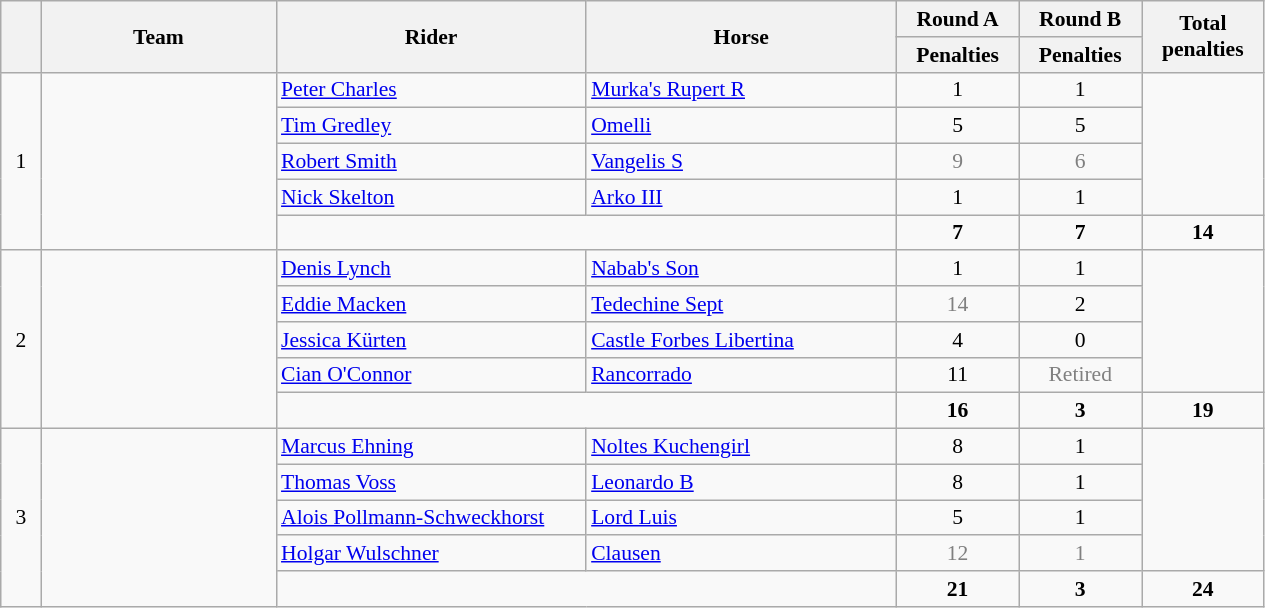<table class="wikitable" style="font-size: 90%">
<tr>
<th rowspan=2 width=20></th>
<th rowspan=2 width=150>Team</th>
<th rowspan=2 width=200>Rider</th>
<th rowspan=2 width=200>Horse</th>
<th>Round A</th>
<th>Round B</th>
<th rowspan=2 width=75>Total penalties</th>
</tr>
<tr>
<th width=75>Penalties</th>
<th width=75>Penalties</th>
</tr>
<tr>
<td rowspan=5 align=center>1</td>
<td rowspan=5></td>
<td><a href='#'>Peter Charles</a></td>
<td><a href='#'>Murka's Rupert R</a></td>
<td align=center>1</td>
<td align=center>1</td>
<td rowspan=4></td>
</tr>
<tr>
<td><a href='#'>Tim Gredley</a></td>
<td><a href='#'>Omelli</a></td>
<td align=center>5</td>
<td align=center>5</td>
</tr>
<tr>
<td><a href='#'>Robert Smith</a></td>
<td><a href='#'>Vangelis S</a></td>
<td align=center style=color:gray>9</td>
<td align=center style=color:gray>6</td>
</tr>
<tr>
<td><a href='#'>Nick Skelton</a></td>
<td><a href='#'>Arko III</a></td>
<td align=center>1</td>
<td align=center>1</td>
</tr>
<tr>
<td colspan=2></td>
<td align=center><strong>7</strong></td>
<td align=center><strong>7</strong></td>
<td align=center><strong>14</strong></td>
</tr>
<tr>
<td rowspan=5 align=center>2</td>
<td rowspan="5"></td>
<td><a href='#'>Denis Lynch</a></td>
<td><a href='#'>Nabab's Son</a></td>
<td align=center>1</td>
<td align=center>1</td>
<td rowspan=4></td>
</tr>
<tr>
<td><a href='#'>Eddie Macken</a></td>
<td><a href='#'>Tedechine Sept</a></td>
<td align=center style=color:gray>14</td>
<td align=center>2</td>
</tr>
<tr>
<td><a href='#'>Jessica Kürten</a></td>
<td><a href='#'>Castle Forbes Libertina</a></td>
<td align=center>4</td>
<td align=center>0</td>
</tr>
<tr>
<td><a href='#'>Cian O'Connor</a></td>
<td><a href='#'>Rancorrado</a></td>
<td align=center>11</td>
<td align=center style=color:gray>Retired</td>
</tr>
<tr>
<td colspan=2></td>
<td align=center><strong>16</strong></td>
<td align=center><strong>3</strong></td>
<td align=center><strong>19</strong></td>
</tr>
<tr>
<td rowspan=5 align=center>3</td>
<td rowspan=5></td>
<td><a href='#'>Marcus Ehning</a></td>
<td><a href='#'>Noltes Kuchengirl</a></td>
<td align=center>8</td>
<td align=center>1</td>
<td rowspan=4></td>
</tr>
<tr>
<td><a href='#'>Thomas Voss</a></td>
<td><a href='#'>Leonardo B</a></td>
<td align=center>8</td>
<td align=center>1</td>
</tr>
<tr>
<td><a href='#'>Alois Pollmann-Schweckhorst</a></td>
<td><a href='#'>Lord Luis</a></td>
<td align=center>5</td>
<td align=center>1</td>
</tr>
<tr>
<td><a href='#'>Holgar Wulschner</a></td>
<td><a href='#'>Clausen</a></td>
<td align=center style=color:gray>12</td>
<td align=center style=color:gray>1</td>
</tr>
<tr>
<td colspan=2></td>
<td align=center><strong>21</strong></td>
<td align=center><strong>3</strong></td>
<td align=center><strong>24</strong></td>
</tr>
</table>
